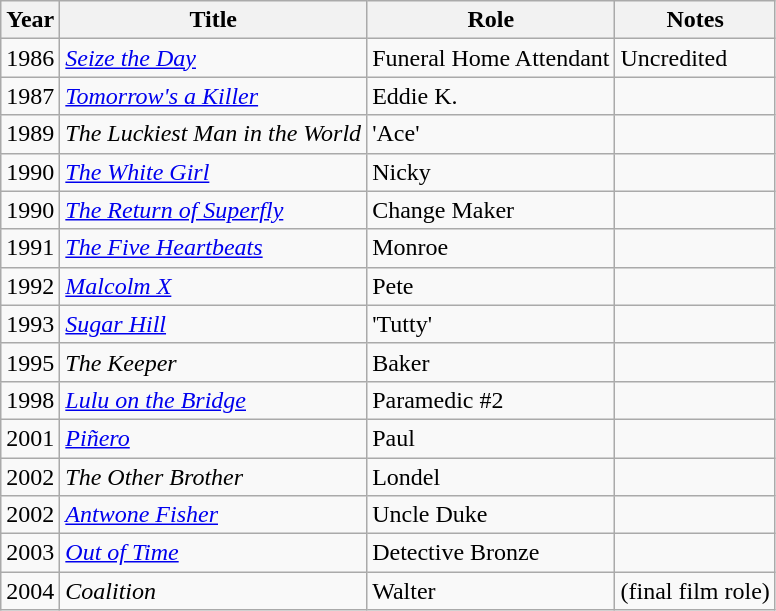<table class="wikitable">
<tr>
<th>Year</th>
<th>Title</th>
<th>Role</th>
<th>Notes</th>
</tr>
<tr>
<td>1986</td>
<td><em><a href='#'>Seize the Day</a></em></td>
<td>Funeral Home Attendant</td>
<td>Uncredited</td>
</tr>
<tr>
<td>1987</td>
<td><em><a href='#'>Tomorrow's a Killer</a></em></td>
<td>Eddie K.</td>
<td></td>
</tr>
<tr>
<td>1989</td>
<td><em>The Luckiest Man in the World</em></td>
<td>'Ace'</td>
<td></td>
</tr>
<tr>
<td>1990</td>
<td><em><a href='#'>The White Girl</a></em></td>
<td>Nicky</td>
<td></td>
</tr>
<tr>
<td>1990</td>
<td><em><a href='#'>The Return of Superfly</a></em></td>
<td>Change Maker</td>
<td></td>
</tr>
<tr>
<td>1991</td>
<td><em><a href='#'>The Five Heartbeats</a></em></td>
<td>Monroe</td>
<td></td>
</tr>
<tr>
<td>1992</td>
<td><em><a href='#'>Malcolm X</a></em></td>
<td>Pete</td>
<td></td>
</tr>
<tr>
<td>1993</td>
<td><em><a href='#'>Sugar Hill</a></em></td>
<td>'Tutty'</td>
<td></td>
</tr>
<tr>
<td>1995</td>
<td><em>The Keeper</em></td>
<td>Baker</td>
<td></td>
</tr>
<tr>
<td>1998</td>
<td><em><a href='#'>Lulu on the Bridge</a></em></td>
<td>Paramedic #2</td>
<td></td>
</tr>
<tr>
<td>2001</td>
<td><em><a href='#'>Piñero</a></em></td>
<td>Paul</td>
<td></td>
</tr>
<tr>
<td>2002</td>
<td><em>The Other Brother</em></td>
<td>Londel</td>
<td></td>
</tr>
<tr>
<td>2002</td>
<td><em><a href='#'>Antwone Fisher</a></em></td>
<td>Uncle Duke</td>
<td></td>
</tr>
<tr>
<td>2003</td>
<td><em><a href='#'>Out of Time</a></em></td>
<td>Detective Bronze</td>
<td></td>
</tr>
<tr>
<td>2004</td>
<td><em>Coalition</em></td>
<td>Walter</td>
<td>(final film role)</td>
</tr>
</table>
